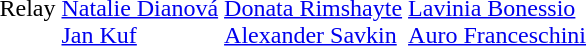<table>
<tr>
<td>Relay</td>
<td><br><a href='#'>Natalie Dianová</a><br><a href='#'>Jan Kuf</a></td>
<td><br><a href='#'>Donata Rimshayte</a><br><a href='#'>Alexander Savkin</a></td>
<td><br><a href='#'>Lavinia Bonessio</a><br><a href='#'>Auro Franceschini</a></td>
</tr>
</table>
